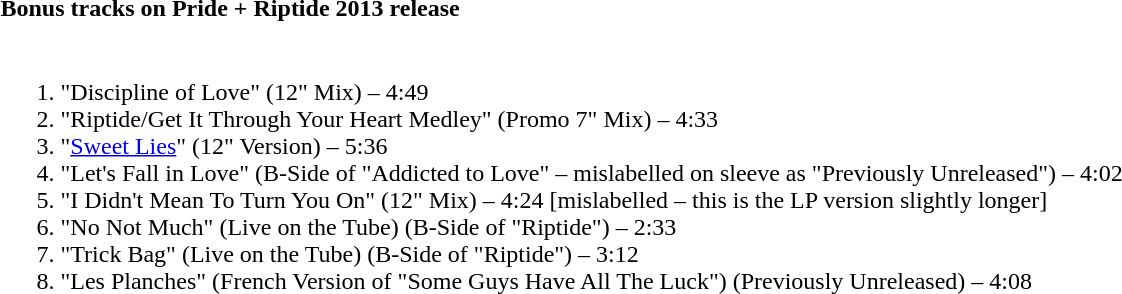<table class="collapsible collapsed" border="0" style="margin-right:20.45em">
<tr>
<th style="width:100%; text-align:left;">Bonus tracks on Pride + Riptide 2013 release</th>
<th></th>
</tr>
<tr>
<td colspan="2"><br><ol><li>"Discipline of Love" (12" Mix) – 4:49</li><li>"Riptide/Get It Through Your Heart Medley" (Promo 7" Mix) – 4:33</li><li>"<a href='#'>Sweet Lies</a>" (12" Version) – 5:36</li><li>"Let's Fall in Love" (B-Side of "Addicted to Love" – mislabelled on sleeve as "Previously Unreleased") – 4:02</li><li>"I Didn't Mean To Turn You On" (12" Mix) – 4:24 [mislabelled – this is the LP version slightly longer]</li><li>"No Not Much" (Live on the Tube) (B-Side of "Riptide") – 2:33</li><li>"Trick Bag" (Live on the Tube) (B-Side of "Riptide") – 3:12</li><li>"Les Planches" (French Version of "Some Guys Have All The Luck") (Previously Unreleased) – 4:08</li></ol></td>
</tr>
</table>
